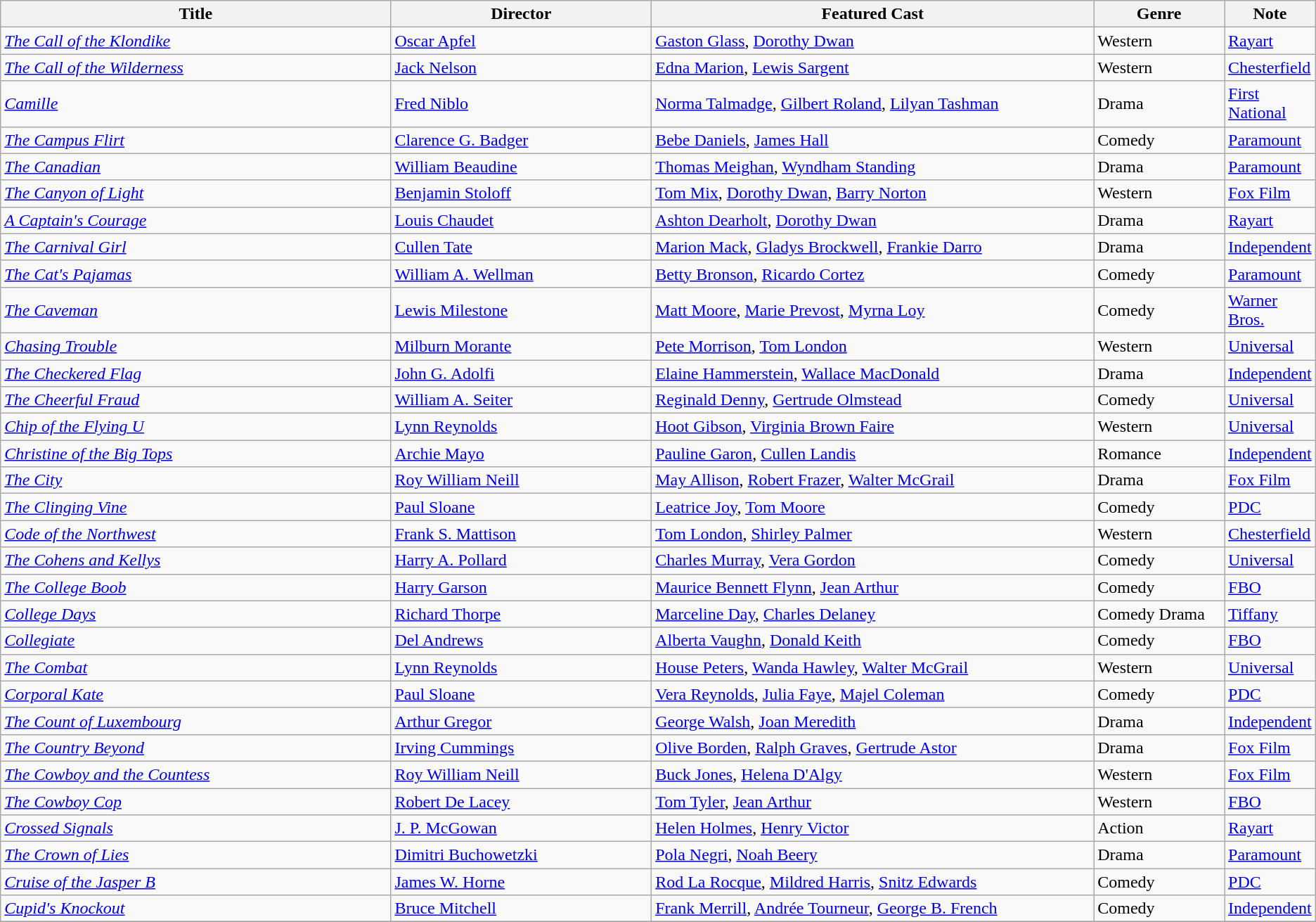<table class="wikitable">
<tr>
<th style="width:30%;">Title</th>
<th style="width:20%;">Director</th>
<th style="width:34%;">Featured Cast</th>
<th style="width:10%;">Genre</th>
<th style="width:10%;">Note</th>
</tr>
<tr>
<td><em><a href='#'>The Call of the Klondike</a></em></td>
<td><a href='#'>Oscar Apfel</a></td>
<td><a href='#'>Gaston Glass</a>, <a href='#'>Dorothy Dwan</a></td>
<td>Western</td>
<td><a href='#'>Rayart</a></td>
</tr>
<tr>
<td><em><a href='#'>The Call of the Wilderness</a></em></td>
<td><a href='#'>Jack Nelson</a></td>
<td><a href='#'>Edna Marion</a>, <a href='#'>Lewis Sargent</a></td>
<td>Western</td>
<td><a href='#'>Chesterfield</a></td>
</tr>
<tr>
<td><em><a href='#'>Camille</a></em></td>
<td><a href='#'>Fred Niblo</a></td>
<td><a href='#'>Norma Talmadge</a>, <a href='#'>Gilbert Roland</a>, <a href='#'>Lilyan Tashman</a></td>
<td>Drama</td>
<td><a href='#'>First National</a></td>
</tr>
<tr>
<td><em><a href='#'>The Campus Flirt</a></em></td>
<td><a href='#'>Clarence G. Badger</a></td>
<td><a href='#'>Bebe Daniels</a>, <a href='#'>James Hall</a></td>
<td>Comedy</td>
<td><a href='#'>Paramount</a></td>
</tr>
<tr>
<td><em><a href='#'>The Canadian</a></em></td>
<td><a href='#'>William Beaudine</a></td>
<td><a href='#'>Thomas Meighan</a>, <a href='#'>Wyndham Standing</a></td>
<td>Drama</td>
<td><a href='#'>Paramount</a></td>
</tr>
<tr>
<td><em><a href='#'>The Canyon of Light</a></em></td>
<td><a href='#'>Benjamin Stoloff</a></td>
<td><a href='#'>Tom Mix</a>, <a href='#'>Dorothy Dwan</a>, <a href='#'>Barry Norton</a></td>
<td>Western</td>
<td><a href='#'>Fox Film</a></td>
</tr>
<tr>
<td><em><a href='#'>A Captain's Courage</a></em></td>
<td><a href='#'>Louis Chaudet</a></td>
<td><a href='#'>Ashton Dearholt</a>, <a href='#'>Dorothy Dwan</a></td>
<td>Drama</td>
<td><a href='#'>Rayart</a></td>
</tr>
<tr>
<td><em><a href='#'>The Carnival Girl</a></em></td>
<td><a href='#'>Cullen Tate</a></td>
<td><a href='#'>Marion Mack</a>, <a href='#'>Gladys Brockwell</a>, <a href='#'>Frankie Darro</a></td>
<td>Drama</td>
<td><a href='#'>Independent</a></td>
</tr>
<tr>
<td><em><a href='#'>The Cat's Pajamas</a></em></td>
<td><a href='#'>William A. Wellman</a></td>
<td><a href='#'>Betty Bronson</a>, <a href='#'>Ricardo Cortez</a></td>
<td>Comedy</td>
<td><a href='#'>Paramount</a></td>
</tr>
<tr>
<td><em><a href='#'>The Caveman</a></em></td>
<td><a href='#'>Lewis Milestone</a></td>
<td><a href='#'>Matt Moore</a>, <a href='#'>Marie Prevost</a>, <a href='#'>Myrna Loy</a></td>
<td>Comedy</td>
<td><a href='#'>Warner Bros.</a></td>
</tr>
<tr>
<td><em><a href='#'>Chasing Trouble</a></em></td>
<td><a href='#'>Milburn Morante</a></td>
<td><a href='#'>Pete Morrison</a>, <a href='#'>Tom London</a></td>
<td>Western</td>
<td><a href='#'>Universal</a></td>
</tr>
<tr>
<td><em><a href='#'>The Checkered Flag</a></em></td>
<td><a href='#'>John G. Adolfi</a></td>
<td><a href='#'>Elaine Hammerstein</a>, <a href='#'>Wallace MacDonald</a></td>
<td>Drama</td>
<td><a href='#'>Independent</a></td>
</tr>
<tr>
<td><em><a href='#'>The Cheerful Fraud</a></em></td>
<td><a href='#'>William A. Seiter</a></td>
<td><a href='#'>Reginald Denny</a>, <a href='#'>Gertrude Olmstead</a></td>
<td>Comedy</td>
<td><a href='#'>Universal</a></td>
</tr>
<tr>
<td><em><a href='#'>Chip of the Flying U</a></em></td>
<td><a href='#'>Lynn Reynolds</a></td>
<td><a href='#'>Hoot Gibson</a>, <a href='#'>Virginia Brown Faire</a></td>
<td>Western</td>
<td><a href='#'>Universal</a></td>
</tr>
<tr>
<td><em><a href='#'>Christine of the Big Tops</a></em></td>
<td><a href='#'>Archie Mayo</a></td>
<td><a href='#'>Pauline Garon</a>, <a href='#'>Cullen Landis</a></td>
<td>Romance</td>
<td><a href='#'>Independent</a></td>
</tr>
<tr>
<td><em><a href='#'>The City</a></em></td>
<td><a href='#'>Roy William Neill</a></td>
<td><a href='#'>May Allison</a>, <a href='#'>Robert Frazer</a>, <a href='#'>Walter McGrail</a></td>
<td>Drama</td>
<td><a href='#'>Fox Film</a></td>
</tr>
<tr>
<td><em><a href='#'>The Clinging Vine</a></em></td>
<td><a href='#'>Paul Sloane</a></td>
<td><a href='#'>Leatrice Joy</a>, <a href='#'>Tom Moore</a></td>
<td>Comedy</td>
<td><a href='#'>PDC</a></td>
</tr>
<tr>
<td><em><a href='#'>Code of the Northwest</a></em></td>
<td><a href='#'>Frank S. Mattison</a></td>
<td><a href='#'>Tom London</a>, <a href='#'>Shirley Palmer</a></td>
<td>Western</td>
<td><a href='#'>Chesterfield</a></td>
</tr>
<tr>
<td><em><a href='#'>The Cohens and Kellys</a></em></td>
<td><a href='#'>Harry A. Pollard</a></td>
<td><a href='#'>Charles Murray</a>, <a href='#'>Vera Gordon</a></td>
<td>Comedy</td>
<td><a href='#'>Universal</a></td>
</tr>
<tr>
<td><em><a href='#'>The College Boob</a></em></td>
<td><a href='#'>Harry Garson</a></td>
<td><a href='#'>Maurice Bennett Flynn</a>, <a href='#'>Jean Arthur</a></td>
<td>Comedy</td>
<td><a href='#'>FBO</a></td>
</tr>
<tr>
<td><em><a href='#'>College Days</a></em></td>
<td><a href='#'>Richard Thorpe</a></td>
<td><a href='#'>Marceline Day</a>, <a href='#'>Charles Delaney</a></td>
<td>Comedy Drama</td>
<td><a href='#'>Tiffany</a></td>
</tr>
<tr>
<td><em><a href='#'>Collegiate</a></em></td>
<td><a href='#'>Del Andrews</a></td>
<td><a href='#'>Alberta Vaughn</a>, <a href='#'>Donald Keith</a></td>
<td>Comedy</td>
<td><a href='#'>FBO</a></td>
</tr>
<tr>
<td><em><a href='#'>The Combat</a></em></td>
<td><a href='#'>Lynn Reynolds</a></td>
<td><a href='#'>House Peters</a>, <a href='#'>Wanda Hawley</a>, <a href='#'>Walter McGrail</a></td>
<td>Western</td>
<td><a href='#'>Universal</a></td>
</tr>
<tr>
<td><em><a href='#'>Corporal Kate</a></em></td>
<td><a href='#'>Paul Sloane</a></td>
<td><a href='#'>Vera Reynolds</a>, <a href='#'>Julia Faye</a>, <a href='#'>Majel Coleman</a></td>
<td>Comedy</td>
<td><a href='#'>PDC</a></td>
</tr>
<tr>
<td><em><a href='#'>The Count of Luxembourg</a></em></td>
<td><a href='#'>Arthur Gregor</a></td>
<td><a href='#'>George Walsh</a>, <a href='#'>Joan Meredith</a></td>
<td>Drama</td>
<td><a href='#'>Independent</a></td>
</tr>
<tr>
<td><em><a href='#'>The Country Beyond</a></em></td>
<td><a href='#'>Irving Cummings</a></td>
<td><a href='#'>Olive Borden</a>, <a href='#'>Ralph Graves</a>, <a href='#'>Gertrude Astor</a></td>
<td>Drama</td>
<td><a href='#'>Fox Film</a></td>
</tr>
<tr>
<td><em><a href='#'>The Cowboy and the Countess</a></em></td>
<td><a href='#'>Roy William Neill</a></td>
<td><a href='#'>Buck Jones</a>, <a href='#'>Helena D'Algy</a></td>
<td>Western</td>
<td><a href='#'>Fox Film</a></td>
</tr>
<tr>
<td><em><a href='#'>The Cowboy Cop</a></em></td>
<td><a href='#'>Robert De Lacey</a></td>
<td><a href='#'>Tom Tyler</a>, <a href='#'>Jean Arthur</a></td>
<td>Western</td>
<td><a href='#'>FBO</a></td>
</tr>
<tr>
<td><em><a href='#'>Crossed Signals</a></em></td>
<td><a href='#'>J. P. McGowan</a></td>
<td><a href='#'>Helen Holmes</a>, <a href='#'>Henry Victor</a></td>
<td>Action</td>
<td><a href='#'>Rayart</a></td>
</tr>
<tr>
<td><em><a href='#'>The Crown of Lies</a></em></td>
<td><a href='#'>Dimitri Buchowetzki</a></td>
<td><a href='#'>Pola Negri</a>, <a href='#'>Noah Beery</a></td>
<td>Drama</td>
<td><a href='#'>Paramount</a></td>
</tr>
<tr>
<td><em><a href='#'>Cruise of the Jasper B</a></em></td>
<td><a href='#'>James W. Horne</a></td>
<td><a href='#'>Rod La Rocque</a>, <a href='#'>Mildred Harris</a>, <a href='#'>Snitz Edwards</a></td>
<td>Comedy</td>
<td><a href='#'>PDC</a></td>
</tr>
<tr>
<td><em><a href='#'>Cupid's Knockout</a></em></td>
<td><a href='#'>Bruce Mitchell</a></td>
<td><a href='#'>Frank Merrill</a>, <a href='#'>Andrée Tourneur</a>, <a href='#'>George B. French</a></td>
<td>Comedy</td>
<td><a href='#'>Independent</a></td>
</tr>
<tr>
</tr>
</table>
